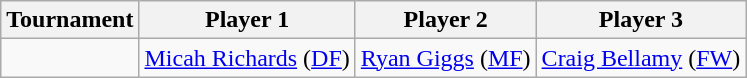<table class="wikitable">
<tr>
<th>Tournament</th>
<th>Player 1</th>
<th>Player 2</th>
<th>Player 3</th>
</tr>
<tr>
<td></td>
<td> <a href='#'>Micah Richards</a> (<a href='#'>DF</a>)</td>
<td> <a href='#'>Ryan Giggs</a> (<a href='#'>MF</a>)</td>
<td> <a href='#'>Craig Bellamy</a> (<a href='#'>FW</a>)</td>
</tr>
</table>
